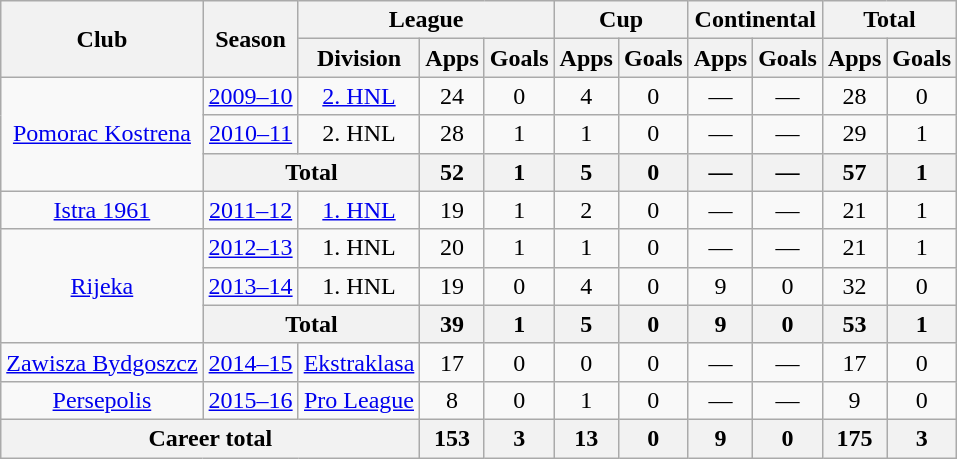<table class="wikitable" style="text-align: center;">
<tr>
<th rowspan="2">Club</th>
<th rowspan="2">Season</th>
<th colspan="3">League</th>
<th colspan="2">Cup</th>
<th colspan="2">Continental</th>
<th colspan="2">Total</th>
</tr>
<tr>
<th>Division</th>
<th>Apps</th>
<th>Goals</th>
<th>Apps</th>
<th>Goals</th>
<th>Apps</th>
<th>Goals</th>
<th>Apps</th>
<th>Goals</th>
</tr>
<tr>
<td rowspan="3"><a href='#'>Pomorac Kostrena</a></td>
<td><a href='#'>2009–10</a></td>
<td><a href='#'>2. HNL</a></td>
<td>24</td>
<td>0</td>
<td>4</td>
<td>0</td>
<td>—</td>
<td>—</td>
<td>28</td>
<td>0</td>
</tr>
<tr>
<td><a href='#'>2010–11</a></td>
<td>2. HNL</td>
<td>28</td>
<td>1</td>
<td>1</td>
<td>0</td>
<td>—</td>
<td>—</td>
<td>29</td>
<td>1</td>
</tr>
<tr>
<th colspan=2>Total</th>
<th>52</th>
<th>1</th>
<th>5</th>
<th>0</th>
<th>—</th>
<th>—</th>
<th>57</th>
<th>1</th>
</tr>
<tr>
<td><a href='#'>Istra 1961</a></td>
<td><a href='#'>2011–12</a></td>
<td><a href='#'>1. HNL</a></td>
<td>19</td>
<td>1</td>
<td>2</td>
<td>0</td>
<td>—</td>
<td>—</td>
<td>21</td>
<td>1</td>
</tr>
<tr>
<td rowspan="3"><a href='#'>Rijeka</a></td>
<td><a href='#'>2012–13</a></td>
<td>1. HNL</td>
<td>20</td>
<td>1</td>
<td>1</td>
<td>0</td>
<td>—</td>
<td>—</td>
<td>21</td>
<td>1</td>
</tr>
<tr>
<td><a href='#'>2013–14</a></td>
<td>1. HNL</td>
<td>19</td>
<td>0</td>
<td>4</td>
<td>0</td>
<td>9</td>
<td>0</td>
<td>32</td>
<td>0</td>
</tr>
<tr>
<th colspan=2>Total</th>
<th>39</th>
<th>1</th>
<th>5</th>
<th>0</th>
<th>9</th>
<th>0</th>
<th>53</th>
<th>1</th>
</tr>
<tr>
<td><a href='#'>Zawisza Bydgoszcz</a></td>
<td><a href='#'>2014–15</a></td>
<td><a href='#'>Ekstraklasa</a></td>
<td>17</td>
<td>0</td>
<td>0</td>
<td>0</td>
<td>—</td>
<td>—</td>
<td>17</td>
<td>0</td>
</tr>
<tr>
<td><a href='#'>Persepolis</a></td>
<td><a href='#'>2015–16</a></td>
<td><a href='#'>Pro League</a></td>
<td>8</td>
<td>0</td>
<td>1</td>
<td>0</td>
<td>—</td>
<td>—</td>
<td>9</td>
<td>0</td>
</tr>
<tr>
<th colspan=3>Career total</th>
<th>153</th>
<th>3</th>
<th>13</th>
<th>0</th>
<th>9</th>
<th>0</th>
<th>175</th>
<th>3</th>
</tr>
</table>
